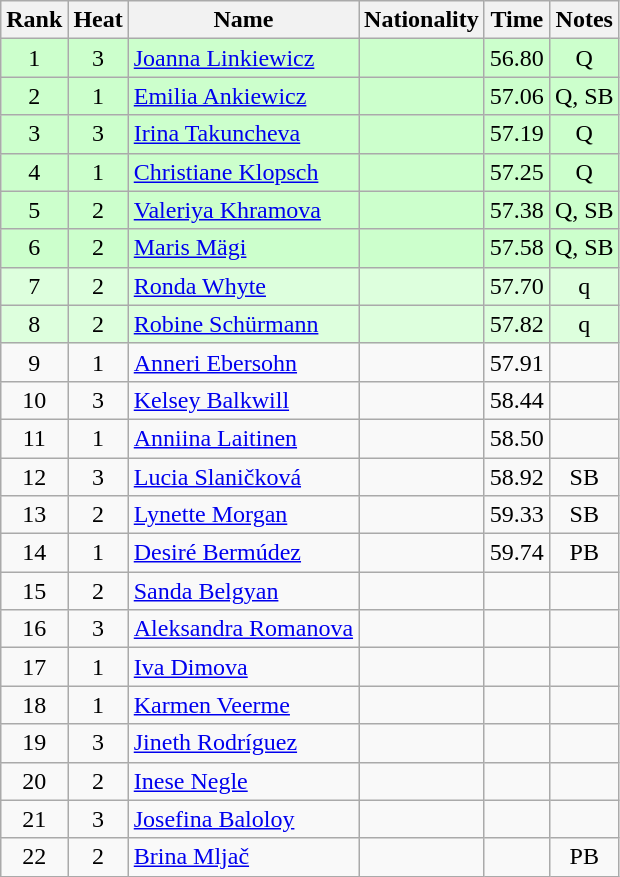<table class="wikitable sortable" style="text-align:center">
<tr>
<th>Rank</th>
<th>Heat</th>
<th>Name</th>
<th>Nationality</th>
<th>Time</th>
<th>Notes</th>
</tr>
<tr bgcolor=ccffcc>
<td>1</td>
<td>3</td>
<td align=left><a href='#'>Joanna Linkiewicz</a></td>
<td align=left></td>
<td>56.80</td>
<td>Q</td>
</tr>
<tr bgcolor=ccffcc>
<td>2</td>
<td>1</td>
<td align=left><a href='#'>Emilia Ankiewicz</a></td>
<td align=left></td>
<td>57.06</td>
<td>Q, SB</td>
</tr>
<tr bgcolor=ccffcc>
<td>3</td>
<td>3</td>
<td align=left><a href='#'>Irina Takuncheva</a></td>
<td align=left></td>
<td>57.19</td>
<td>Q</td>
</tr>
<tr bgcolor=ccffcc>
<td>4</td>
<td>1</td>
<td align=left><a href='#'>Christiane Klopsch</a></td>
<td align=left></td>
<td>57.25</td>
<td>Q</td>
</tr>
<tr bgcolor=ccffcc>
<td>5</td>
<td>2</td>
<td align=left><a href='#'>Valeriya Khramova</a></td>
<td align=left></td>
<td>57.38</td>
<td>Q, SB</td>
</tr>
<tr bgcolor=ccffcc>
<td>6</td>
<td>2</td>
<td align=left><a href='#'>Maris Mägi</a></td>
<td align=left></td>
<td>57.58</td>
<td>Q, SB</td>
</tr>
<tr bgcolor=ddffdd>
<td>7</td>
<td>2</td>
<td align=left><a href='#'>Ronda Whyte</a></td>
<td align=left></td>
<td>57.70</td>
<td>q</td>
</tr>
<tr bgcolor=ddffdd>
<td>8</td>
<td>2</td>
<td align=left><a href='#'>Robine Schürmann</a></td>
<td align=left></td>
<td>57.82</td>
<td>q</td>
</tr>
<tr>
<td>9</td>
<td>1</td>
<td align=left><a href='#'>Anneri Ebersohn</a></td>
<td align=left></td>
<td>57.91</td>
<td></td>
</tr>
<tr>
<td>10</td>
<td>3</td>
<td align=left><a href='#'>Kelsey Balkwill</a></td>
<td align=left></td>
<td>58.44</td>
<td></td>
</tr>
<tr>
<td>11</td>
<td>1</td>
<td align=left><a href='#'>Anniina Laitinen</a></td>
<td align=left></td>
<td>58.50</td>
<td></td>
</tr>
<tr>
<td>12</td>
<td>3</td>
<td align=left><a href='#'>Lucia Slaničková</a></td>
<td align=left></td>
<td>58.92</td>
<td>SB</td>
</tr>
<tr>
<td>13</td>
<td>2</td>
<td align=left><a href='#'>Lynette Morgan</a></td>
<td align=left></td>
<td>59.33</td>
<td>SB</td>
</tr>
<tr>
<td>14</td>
<td>1</td>
<td align=left><a href='#'>Desiré Bermúdez</a></td>
<td align=left></td>
<td>59.74</td>
<td>PB</td>
</tr>
<tr>
<td>15</td>
<td>2</td>
<td align=left><a href='#'>Sanda Belgyan</a></td>
<td align=left></td>
<td></td>
<td></td>
</tr>
<tr>
<td>16</td>
<td>3</td>
<td align=left><a href='#'>Aleksandra Romanova</a></td>
<td align=left></td>
<td></td>
<td></td>
</tr>
<tr>
<td>17</td>
<td>1</td>
<td align=left><a href='#'>Iva Dimova</a></td>
<td align=left></td>
<td></td>
<td></td>
</tr>
<tr>
<td>18</td>
<td>1</td>
<td align=left><a href='#'>Karmen Veerme</a></td>
<td align=left></td>
<td></td>
<td></td>
</tr>
<tr>
<td>19</td>
<td>3</td>
<td align=left><a href='#'>Jineth Rodríguez</a></td>
<td align=left></td>
<td></td>
<td></td>
</tr>
<tr>
<td>20</td>
<td>2</td>
<td align=left><a href='#'>Inese Negle</a></td>
<td align=left></td>
<td></td>
<td></td>
</tr>
<tr>
<td>21</td>
<td>3</td>
<td align=left><a href='#'>Josefina Baloloy</a></td>
<td align=left></td>
<td></td>
<td></td>
</tr>
<tr>
<td>22</td>
<td>2</td>
<td align=left><a href='#'>Brina Mljač</a></td>
<td align=left></td>
<td></td>
<td>PB</td>
</tr>
</table>
